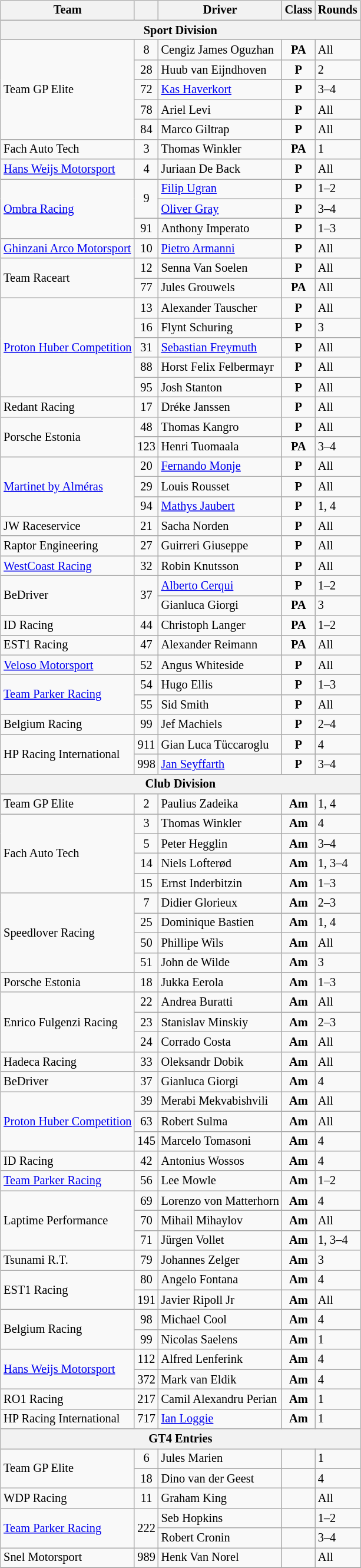<table>
<tr>
<td><br><table class="wikitable" style="font-size: 85%;">
<tr>
<th>Team</th>
<th></th>
<th>Driver</th>
<th>Class</th>
<th>Rounds</th>
</tr>
<tr>
<th colspan=5>Sport Division</th>
</tr>
<tr>
<td rowspan="5"> Team GP Elite</td>
<td align="center">8</td>
<td nowrap> Cengiz James Oguzhan</td>
<td align="center"><strong><span>PA</span></strong></td>
<td>All</td>
</tr>
<tr>
<td align="center">28</td>
<td> Huub van Eijndhoven</td>
<td align="center"><strong><span>P</span></strong></td>
<td>2</td>
</tr>
<tr>
<td align="center">72</td>
<td> <a href='#'>Kas Haverkort</a></td>
<td align="center"><strong><span>P</span></strong></td>
<td>3–4</td>
</tr>
<tr>
<td align="center">78</td>
<td> Ariel Levi</td>
<td align="center"><strong><span>P</span></strong></td>
<td>All</td>
</tr>
<tr>
<td align="center">84</td>
<td> Marco Giltrap</td>
<td align="center"><strong><span>P</span></strong></td>
<td>All</td>
</tr>
<tr>
<td> Fach Auto Tech</td>
<td align="center">3</td>
<td> Thomas Winkler</td>
<td align="center"><strong><span>PA</span></strong></td>
<td>1</td>
</tr>
<tr>
<td> <a href='#'>Hans Weijs Motorsport</a></td>
<td align="center">4</td>
<td> Juriaan De Back</td>
<td align="center"><strong><span>P</span></strong></td>
<td>All</td>
</tr>
<tr>
<td rowspan="3"> <a href='#'>Ombra Racing</a></td>
<td align="center" rowspan="2">9</td>
<td> <a href='#'>Filip Ugran</a></td>
<td align="center"><strong><span>P</span></strong></td>
<td>1–2</td>
</tr>
<tr>
<td> <a href='#'>Oliver Gray</a></td>
<td align="center"><strong><span>P</span></strong></td>
<td>3–4</td>
</tr>
<tr>
<td align="center">91</td>
<td> Anthony Imperato</td>
<td align="center"><strong><span>P</span></strong></td>
<td>1–3</td>
</tr>
<tr>
<td> <a href='#'>Ghinzani Arco Motorsport</a></td>
<td align="center">10</td>
<td> <a href='#'>Pietro Armanni</a></td>
<td align="center"><strong><span>P</span></strong></td>
<td>All</td>
</tr>
<tr>
<td rowspan="2"> Team Raceart</td>
<td align="center">12</td>
<td> Senna Van Soelen</td>
<td align="center"><strong><span>P</span></strong></td>
<td>All</td>
</tr>
<tr>
<td align="center">77</td>
<td> Jules Grouwels</td>
<td align="center"><strong><span>PA</span></strong></td>
<td>All</td>
</tr>
<tr>
<td rowspan="5"> <a href='#'>Proton Huber Competition</a></td>
<td align="center">13</td>
<td> Alexander Tauscher</td>
<td align="center"><strong><span>P</span></strong></td>
<td>All</td>
</tr>
<tr>
<td align="center">16</td>
<td> Flynt Schuring</td>
<td align="center"><strong><span>P</span></strong></td>
<td>3</td>
</tr>
<tr>
<td align="center">31</td>
<td> <a href='#'>Sebastian Freymuth</a></td>
<td align="center"><strong><span>P</span></strong></td>
<td>All</td>
</tr>
<tr>
<td align="center">88</td>
<td> Horst Felix Felbermayr</td>
<td align="center"><strong><span>P</span></strong></td>
<td>All</td>
</tr>
<tr>
<td align="center">95</td>
<td> Josh Stanton</td>
<td align="center"><strong><span>P</span></strong></td>
<td>All</td>
</tr>
<tr>
<td> Redant Racing</td>
<td align="center">17</td>
<td> Dréke Janssen</td>
<td align="center"><strong><span>P</span></strong></td>
<td>All</td>
</tr>
<tr>
<td rowspan=2> Porsche Estonia</td>
<td align="center">48</td>
<td> Thomas Kangro</td>
<td align="center"><strong><span>P</span></strong></td>
<td>All</td>
</tr>
<tr>
<td align="center">123</td>
<td> Henri Tuomaala</td>
<td align="center"><strong><span>PA</span></strong></td>
<td>3–4</td>
</tr>
<tr>
<td rowspan="3"> <a href='#'>Martinet by Alméras</a></td>
<td align="center">20</td>
<td> <a href='#'>Fernando Monje</a></td>
<td align="center"><strong><span>P</span></strong></td>
<td>All</td>
</tr>
<tr>
<td align="center">29</td>
<td> Louis Rousset</td>
<td align="center"><strong><span>P</span></strong></td>
<td>All</td>
</tr>
<tr>
<td align="center">94</td>
<td> <a href='#'>Mathys Jaubert</a></td>
<td align="center"><strong><span>P</span></strong></td>
<td>1, 4</td>
</tr>
<tr>
<td> JW Raceservice</td>
<td align="center">21</td>
<td> Sacha Norden</td>
<td align="center"><strong><span>P</span></strong></td>
<td>All</td>
</tr>
<tr>
<td> Raptor Engineering</td>
<td align="center">27</td>
<td> Guirreri Giuseppe</td>
<td align="center"><strong><span>P</span></strong></td>
<td>All</td>
</tr>
<tr>
<td> <a href='#'>WestCoast Racing</a></td>
<td align="center">32</td>
<td> Robin Knutsson</td>
<td align="center"><strong><span>P</span></strong></td>
<td>All</td>
</tr>
<tr>
<td rowspan="2"> BeDriver</td>
<td rowspan="2" align="center">37</td>
<td> <a href='#'>Alberto Cerqui</a></td>
<td align="center"><strong><span>P</span></strong></td>
<td>1–2</td>
</tr>
<tr>
<td> Gianluca Giorgi</td>
<td align="center"><strong><span>PA</span></strong></td>
<td>3</td>
</tr>
<tr>
<td> ID Racing</td>
<td align="center">44</td>
<td> Christoph Langer</td>
<td align="center"><strong><span>PA</span></strong></td>
<td>1–2</td>
</tr>
<tr>
<td> EST1 Racing</td>
<td align="center">47</td>
<td> Alexander Reimann</td>
<td align="center"><strong><span>PA</span></strong></td>
<td>All</td>
</tr>
<tr>
<td> <a href='#'>Veloso Motorsport</a></td>
<td align="center">52</td>
<td> Angus Whiteside</td>
<td align="center"><strong><span>P</span></strong></td>
<td>All</td>
</tr>
<tr>
<td rowspan="2"> <a href='#'>Team Parker Racing</a></td>
<td align="center">54</td>
<td> Hugo Ellis</td>
<td align="center"><strong><span>P</span></strong></td>
<td>1–3</td>
</tr>
<tr>
<td align="center">55</td>
<td> Sid Smith</td>
<td align="center"><strong><span>P</span></strong></td>
<td>All</td>
</tr>
<tr>
<td> Belgium Racing</td>
<td align="center">99</td>
<td> Jef Machiels</td>
<td align="center"><strong><span>P</span></strong></td>
<td>2–4</td>
</tr>
<tr>
<td rowspan="2"> HP Racing International</td>
<td align="center">911</td>
<td> Gian Luca Tüccaroglu</td>
<td align="center"><strong><span>P</span></strong></td>
<td>4</td>
</tr>
<tr>
<td align="center">998</td>
<td> <a href='#'>Jan Seyffarth</a></td>
<td align="center"><strong><span>P</span></strong></td>
<td>3–4</td>
</tr>
<tr>
</tr>
<tr>
<th colspan=5>Club Division</th>
</tr>
<tr>
<td> Team GP Elite</td>
<td align="center">2</td>
<td> Paulius Zadeika</td>
<td align="center"><strong><span>Am</span></strong></td>
<td>1, 4</td>
</tr>
<tr>
<td rowspan="4"> Fach Auto Tech</td>
<td align="center">3</td>
<td> Thomas Winkler</td>
<td align="center"><strong><span>Am</span></strong></td>
<td>4</td>
</tr>
<tr>
<td align="center">5</td>
<td> Peter Hegglin</td>
<td align="center"><strong><span>Am</span></strong></td>
<td>3–4</td>
</tr>
<tr>
<td align="center">14</td>
<td> Niels Lofterød</td>
<td align="center"><strong><span>Am</span></strong></td>
<td>1, 3–4</td>
</tr>
<tr>
<td align="center">15</td>
<td> Ernst Inderbitzin</td>
<td align="center"><strong><span>Am</span></strong></td>
<td>1–3</td>
</tr>
<tr>
<td rowspan="4"> Speedlover Racing</td>
<td align="center">7</td>
<td> Didier Glorieux</td>
<td align="center"><strong><span>Am</span></strong></td>
<td>2–3</td>
</tr>
<tr>
<td align="center">25</td>
<td> Dominique Bastien</td>
<td align="center"><strong><span>Am</span></strong></td>
<td>1, 4</td>
</tr>
<tr>
<td align="center">50</td>
<td> Phillipe Wils</td>
<td align="center"><strong><span>Am</span></strong></td>
<td>All</td>
</tr>
<tr>
<td align="center">51</td>
<td> John de Wilde</td>
<td align="center"><strong><span>Am</span></strong></td>
<td>3</td>
</tr>
<tr>
<td> Porsche Estonia</td>
<td align="center">18</td>
<td> Jukka Eerola</td>
<td align="center"><strong><span>Am</span></strong></td>
<td>1–3</td>
</tr>
<tr>
<td rowspan="3"> Enrico Fulgenzi Racing</td>
<td align="center">22</td>
<td> Andrea Buratti</td>
<td align="center"><strong><span>Am</span></strong></td>
<td>All</td>
</tr>
<tr>
<td align="center">23</td>
<td> Stanislav Minskiy</td>
<td align="center"><strong><span>Am</span></strong></td>
<td>2–3</td>
</tr>
<tr>
<td align="center">24</td>
<td> Corrado Costa</td>
<td align="center"><strong><span>Am</span></strong></td>
<td>All</td>
</tr>
<tr>
<td> Hadeca Racing</td>
<td align="center">33</td>
<td> Oleksandr Dobik</td>
<td align="center"><strong><span>Am</span></strong></td>
<td>All</td>
</tr>
<tr>
<td> BeDriver</td>
<td align="center">37</td>
<td> Gianluca Giorgi</td>
<td align="center"><strong><span>Am</span></strong></td>
<td>4</td>
</tr>
<tr>
<td rowspan="3"> <a href='#'>Proton Huber Competition</a></td>
<td align="center">39</td>
<td> Merabi Mekvabishvili</td>
<td align="center"><strong><span>Am</span></strong></td>
<td>All</td>
</tr>
<tr>
<td align="center">63</td>
<td> Robert Sulma</td>
<td align="center"><strong><span>Am</span></strong></td>
<td>All</td>
</tr>
<tr>
<td align="center">145</td>
<td> Marcelo Tomasoni</td>
<td align="center"><strong><span>Am</span></strong></td>
<td>4</td>
</tr>
<tr>
<td> ID Racing</td>
<td align="center">42</td>
<td> Antonius Wossos</td>
<td align="center"><strong><span>Am</span></strong></td>
<td>4</td>
</tr>
<tr>
<td> <a href='#'>Team Parker Racing</a></td>
<td align="center">56</td>
<td> Lee Mowle</td>
<td align="center"><strong><span>Am</span></strong></td>
<td>1–2</td>
</tr>
<tr>
<td rowspan="3"> Laptime Performance</td>
<td align="center">69</td>
<td nowrap> Lorenzo von Matterhorn</td>
<td align="center"><strong><span>Am</span></strong></td>
<td>4</td>
</tr>
<tr>
<td align="center">70</td>
<td> Mihail Mihaylov</td>
<td align="center"><strong><span>Am</span></strong></td>
<td>All</td>
</tr>
<tr>
<td align="center">71</td>
<td> Jürgen Vollet</td>
<td align="center"><strong><span>Am</span></strong></td>
<td>1, 3–4</td>
</tr>
<tr>
<td> Tsunami R.T.</td>
<td align="center">79</td>
<td> Johannes Zelger</td>
<td align=center><strong><span>Am</span></strong></td>
<td>3</td>
</tr>
<tr>
<td rowspan="2"> EST1 Racing</td>
<td align="center">80</td>
<td> Angelo Fontana</td>
<td align="center"><strong><span>Am</span></strong></td>
<td>4</td>
</tr>
<tr>
<td align="center">191</td>
<td> Javier Ripoll Jr</td>
<td align="center"><strong><span>Am</span></strong></td>
<td>All</td>
</tr>
<tr>
<td rowspan="2"> Belgium Racing</td>
<td align="center">98</td>
<td> Michael Cool</td>
<td align="center"><strong><span>Am</span></strong></td>
<td>4</td>
</tr>
<tr>
<td align="center">99</td>
<td> Nicolas Saelens</td>
<td align="center"><strong><span>Am</span></strong></td>
<td>1</td>
</tr>
<tr>
<td rowspan="2" nowrap=""> <a href='#'>Hans Weijs Motorsport</a></td>
<td align="center">112</td>
<td> Alfred Lenferink</td>
<td align="center"><strong><span>Am</span></strong></td>
<td>4</td>
</tr>
<tr>
<td align="center">372</td>
<td> Mark van Eldik</td>
<td align="center"><strong><span>Am</span></strong></td>
<td>4</td>
</tr>
<tr>
<td> RO1 Racing</td>
<td align="center">217</td>
<td> Camil Alexandru Perian</td>
<td align=center><strong><span>Am</span></strong></td>
<td>1</td>
</tr>
<tr>
<td> HP Racing International</td>
<td align="center">717</td>
<td> <a href='#'>Ian Loggie</a></td>
<td align="center"><strong><span>Am</span></strong></td>
<td>1</td>
</tr>
<tr>
<th colspan=5>GT4 Entries</th>
</tr>
<tr>
<td rowspan="2"> Team GP Elite</td>
<td align="center">6</td>
<td> Jules Marien</td>
<td></td>
<td>1</td>
</tr>
<tr>
<td align="center">18</td>
<td> Dino van der Geest</td>
<td></td>
<td>4</td>
</tr>
<tr>
<td> WDP Racing</td>
<td align="center">11</td>
<td> Graham King</td>
<td></td>
<td>All</td>
</tr>
<tr>
<td rowspan="2"> <a href='#'>Team Parker Racing</a></td>
<td align="center" rowspan="2">222</td>
<td> Seb Hopkins</td>
<td></td>
<td>1–2</td>
</tr>
<tr>
<td> Robert Cronin</td>
<td></td>
<td>3–4</td>
</tr>
<tr>
<td> Snel Motorsport</td>
<td align="center">989</td>
<td> Henk Van Norel</td>
<td></td>
<td>All</td>
</tr>
<tr>
</tr>
</table>
</td>
<td valign="top"></td>
</tr>
</table>
